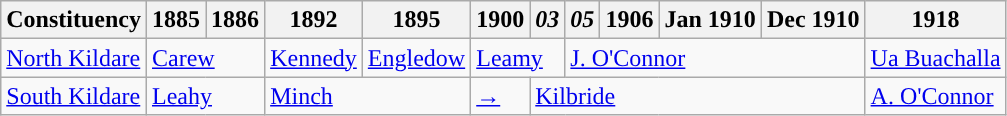<table class="wikitable">
<tr>
<th>Constituency</th>
<th>1885</th>
<th>1886</th>
<th>1892</th>
<th>1895</th>
<th>1900</th>
<th><em>03</em></th>
<th><em>05</em></th>
<th>1906</th>
<th>Jan 1910</th>
<th>Dec 1910</th>
<th>1918</th>
</tr>
<tr>
<td><a href='#'>North Kildare</a></td>
<td colspan="2"><a href='#'>Carew</a></td>
<td><a href='#'>Kennedy</a></td>
<td><a href='#'>Engledow</a></td>
<td colspan="2"><a href='#'>Leamy</a></td>
<td colspan="4"><a href='#'>J. O'Connor</a></td>
<td><a href='#'>Ua Buachalla</a></td>
</tr>
<tr>
<td><a href='#'>South Kildare</a></td>
<td colspan="2"><a href='#'>Leahy</a></td>
<td colspan="2"><a href='#'>Minch</a></td>
<td><a href='#'>→</a></td>
<td colspan="5"><a href='#'>Kilbride</a></td>
<td><a href='#'>A. O'Connor</a></td>
</tr>
</table>
